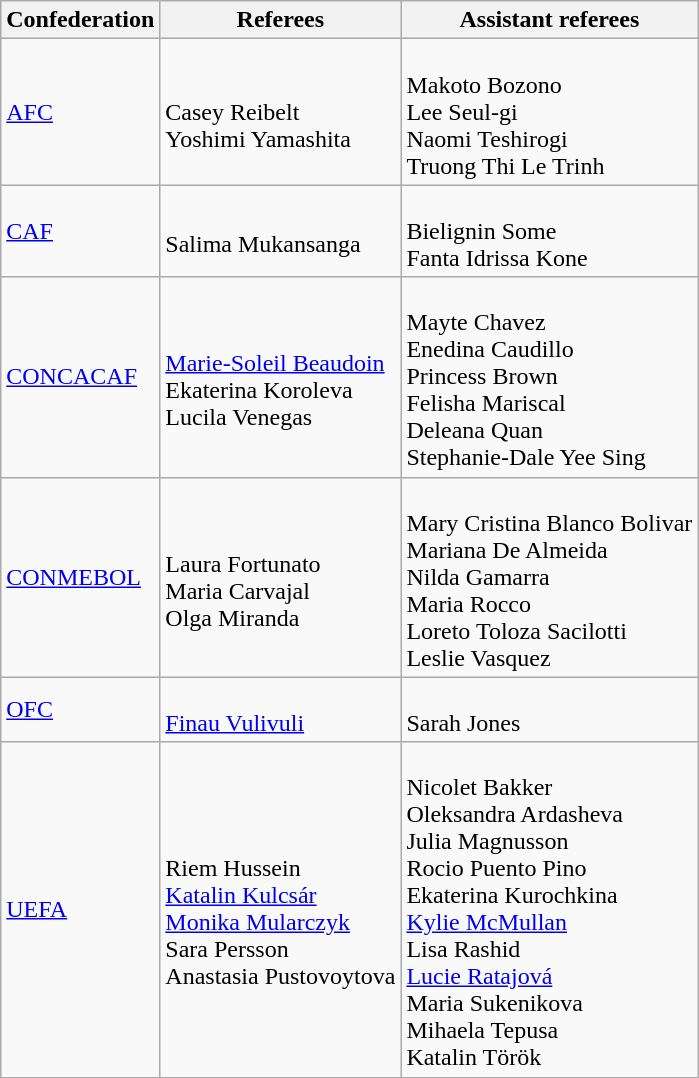<table class="wikitable">
<tr>
<th>Confederation</th>
<th>Referees</th>
<th>Assistant referees</th>
</tr>
<tr>
<td><a href='#'>AFC</a></td>
<td><br> Casey Reibelt<br>
 Yoshimi Yamashita</td>
<td><br> Makoto Bozono<br>
 Lee Seul-gi<br>
 Naomi Teshirogi<br>
 Truong Thi Le Trinh</td>
</tr>
<tr>
<td><a href='#'>CAF</a></td>
<td><br> Salima Mukansanga</td>
<td><br> Bielignin Some <br>
 Fanta Idrissa Kone</td>
</tr>
<tr>
<td><a href='#'>CONCACAF</a></td>
<td><br> <a href='#'>Marie-Soleil Beaudoin</a><br>
 Ekaterina Koroleva<br>
 Lucila Venegas</td>
<td><br> Mayte Chavez<br>
 Enedina Caudillo<br>
 Princess Brown<br>
 Felisha Mariscal<br>
 Deleana Quan<br>
 Stephanie-Dale Yee Sing</td>
</tr>
<tr>
<td><a href='#'>CONMEBOL</a></td>
<td><br> Laura Fortunato<br>
 Maria Carvajal<br>
 Olga Miranda</td>
<td><br> Mary Cristina Blanco Bolivar <br>
 Mariana De Almeida<br>
 Nilda Gamarra<br>
 Maria Rocco<br>
 Loreto Toloza Sacilotti<br>
 Leslie Vasquez</td>
</tr>
<tr>
<td><a href='#'>OFC</a></td>
<td><br> <a href='#'>Finau Vulivuli</a></td>
<td><br> Sarah Jones</td>
</tr>
<tr>
<td><a href='#'>UEFA</a></td>
<td><br> Riem Hussein<br>
 <a href='#'>Katalin Kulcsár</a><br>
 <a href='#'>Monika Mularczyk</a><br>
 Sara Persson<br>
 Anastasia Pustovoytova</td>
<td><br> Nicolet Bakker<br>
 Oleksandra Ardasheva<br>
 Julia Magnusson<br>
 Rocio Puento Pino<br>
 Ekaterina Kurochkina<br>
 <a href='#'>Kylie McMullan</a><br>
 Lisa Rashid<br>
 <a href='#'>Lucie Ratajová</a><br>
 Maria Sukenikova<br>
 Mihaela Tepusa<br>
 Katalin Török</td>
</tr>
</table>
